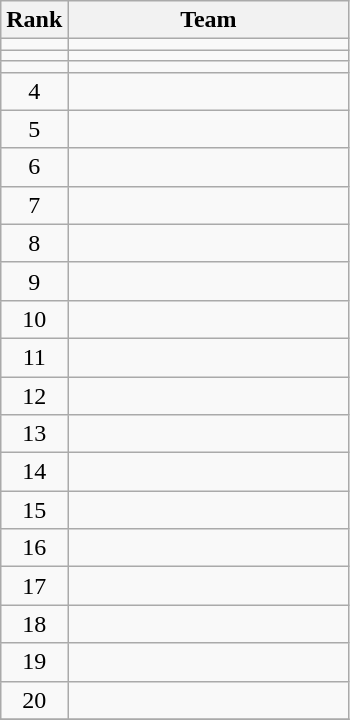<table class=wikitable style="text-align:center;">
<tr>
<th>Rank</th>
<th width=180>Team</th>
</tr>
<tr>
<td></td>
<td align=left></td>
</tr>
<tr>
<td></td>
<td align=left></td>
</tr>
<tr>
<td></td>
<td align=left></td>
</tr>
<tr>
<td>4</td>
<td align=left></td>
</tr>
<tr>
<td>5</td>
<td align=left></td>
</tr>
<tr>
<td>6</td>
<td align=left></td>
</tr>
<tr>
<td>7</td>
<td align=left></td>
</tr>
<tr>
<td>8</td>
<td align=left></td>
</tr>
<tr>
<td>9</td>
<td align=left></td>
</tr>
<tr>
<td>10</td>
<td align=left></td>
</tr>
<tr>
<td>11</td>
<td align=left></td>
</tr>
<tr>
<td>12</td>
<td align=left></td>
</tr>
<tr>
<td>13</td>
<td align=left></td>
</tr>
<tr>
<td>14</td>
<td align=left></td>
</tr>
<tr>
<td>15</td>
<td align=left></td>
</tr>
<tr>
<td>16</td>
<td align=left></td>
</tr>
<tr>
<td>17</td>
<td align=left></td>
</tr>
<tr>
<td>18</td>
<td align=left></td>
</tr>
<tr>
<td>19</td>
<td align=left></td>
</tr>
<tr>
<td>20</td>
<td align=left></td>
</tr>
<tr>
</tr>
</table>
